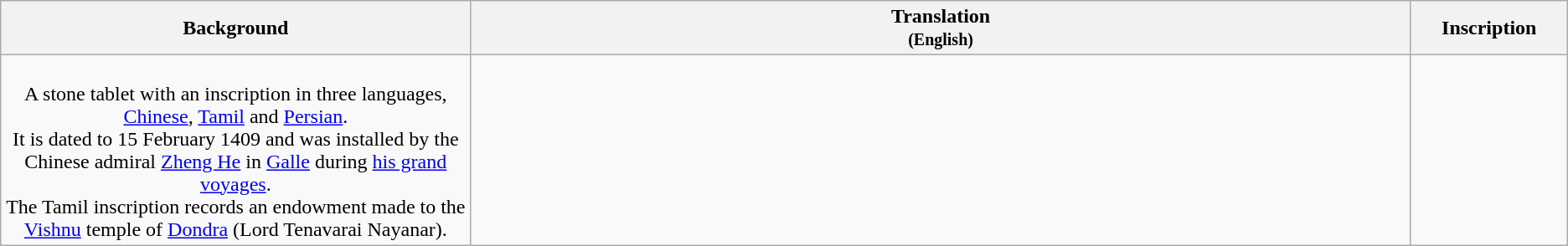<table class="wikitable centre">
<tr>
<th scope="col" align=left>Background<br></th>
<th>Translation<br><small>(English)</small></th>
<th>Inscription<br></th>
</tr>
<tr>
<td align=center width="30%"><br>A stone tablet with an inscription in three languages, <a href='#'>Chinese</a>, <a href='#'>Tamil</a> and <a href='#'>Persian</a>.<br>It is dated to 15 February 1409 and was installed by the Chinese admiral <a href='#'>Zheng He</a> in <a href='#'>Galle</a> during <a href='#'>his grand voyages</a>.<br>The Tamil inscription records an endowment made to the <a href='#'>Vishnu</a> temple of <a href='#'>Dondra</a> (Lord Tenavarai Nayanar).</td>
<td align=left><br></td>
<td align=center width="10%"><br></td>
</tr>
</table>
